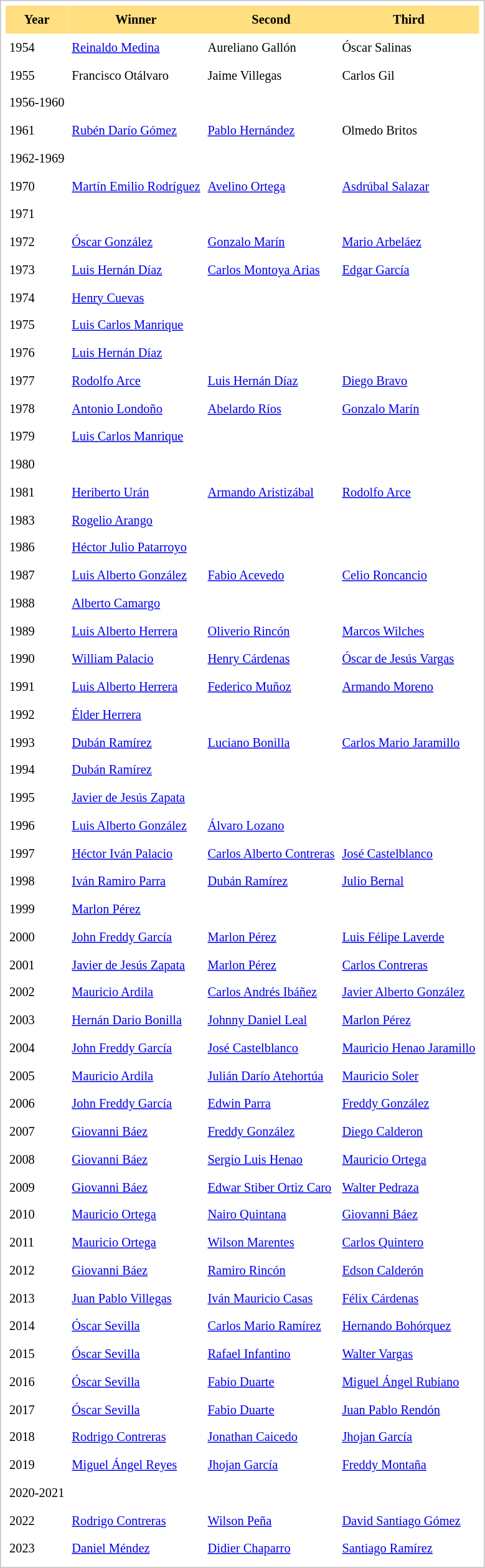<table cellpadding="4" cellspacing="0" style="border: 1px solid silver; color: black; margin: 0 0 0.5em 0; background-color: white; padding: 5px; text-align: left; font-size:85%; vertical-align: top; line-height:1.6em;">
<tr>
<th scope=col; align="center" bgcolor="FFDF80">Year</th>
<th scope=col; align="center" bgcolor="FFDF80">Winner</th>
<th scope=col; align="center" bgcolor="FFDF80">Second</th>
<th scope=col; align="center" bgcolor="FFDF80">Third</th>
</tr>
<tr>
<td>1954</td>
<td> <a href='#'>Reinaldo Medina</a></td>
<td> Aureliano Gallón</td>
<td> Óscar Salinas</td>
</tr>
<tr>
<td>1955</td>
<td> Francisco Otálvaro</td>
<td> Jaime Villegas</td>
<td> Carlos Gil</td>
</tr>
<tr>
<td>1956-1960</td>
<td colspan=3></td>
</tr>
<tr>
<td>1961</td>
<td> <a href='#'>Rubén Darío Gómez</a></td>
<td> <a href='#'>Pablo Hernández</a></td>
<td> Olmedo Britos</td>
</tr>
<tr>
<td>1962-1969</td>
<td colspan=3></td>
</tr>
<tr>
<td>1970</td>
<td> <a href='#'>Martín Emilio Rodríguez</a></td>
<td> <a href='#'>Avelino Ortega</a></td>
<td> <a href='#'>Asdrúbal Salazar</a></td>
</tr>
<tr>
<td>1971</td>
<td colspan=3></td>
</tr>
<tr>
<td>1972</td>
<td> <a href='#'>Óscar González</a></td>
<td> <a href='#'>Gonzalo Marín</a></td>
<td> <a href='#'>Mario Arbeláez</a></td>
</tr>
<tr>
<td>1973</td>
<td> <a href='#'>Luis Hernán Díaz</a></td>
<td> <a href='#'>Carlos Montoya Arias</a></td>
<td> <a href='#'>Edgar García</a></td>
</tr>
<tr>
<td>1974</td>
<td> <a href='#'>Henry Cuevas</a></td>
<td></td>
<td></td>
</tr>
<tr>
<td>1975</td>
<td> <a href='#'>Luis Carlos Manrique</a></td>
<td></td>
<td></td>
</tr>
<tr>
<td>1976</td>
<td> <a href='#'>Luis Hernán Díaz</a></td>
<td></td>
<td></td>
</tr>
<tr>
<td>1977</td>
<td> <a href='#'>Rodolfo Arce</a></td>
<td> <a href='#'>Luis Hernán Díaz</a></td>
<td> <a href='#'>Diego Bravo</a></td>
</tr>
<tr>
<td>1978</td>
<td> <a href='#'>Antonio Londoño</a></td>
<td> <a href='#'>Abelardo Ríos</a></td>
<td> <a href='#'>Gonzalo Marín</a></td>
</tr>
<tr>
<td>1979</td>
<td> <a href='#'>Luis Carlos Manrique </a></td>
<td></td>
<td></td>
</tr>
<tr>
<td>1980</td>
<td colspan=3></td>
</tr>
<tr>
<td>1981</td>
<td> <a href='#'>Heriberto Urán</a></td>
<td> <a href='#'>Armando Aristizábal</a></td>
<td> <a href='#'>Rodolfo Arce</a></td>
</tr>
<tr>
<td>1983</td>
<td> <a href='#'>Rogelio Arango</a></td>
<td></td>
<td></td>
</tr>
<tr>
<td>1986</td>
<td> <a href='#'>Héctor Julio Patarroyo</a></td>
<td></td>
<td></td>
</tr>
<tr>
<td>1987</td>
<td> <a href='#'>Luis Alberto González</a></td>
<td> <a href='#'>Fabio Acevedo</a></td>
<td> <a href='#'>Celio Roncancio</a></td>
</tr>
<tr>
<td>1988</td>
<td> <a href='#'>Alberto Camargo</a></td>
<td></td>
<td></td>
</tr>
<tr>
<td>1989</td>
<td> <a href='#'>Luis Alberto Herrera</a></td>
<td> <a href='#'>Oliverio Rincón</a></td>
<td> <a href='#'>Marcos Wilches</a></td>
</tr>
<tr>
<td>1990</td>
<td> <a href='#'>William Palacio</a></td>
<td> <a href='#'>Henry Cárdenas</a></td>
<td> <a href='#'>Óscar de Jesús Vargas</a></td>
</tr>
<tr>
<td>1991</td>
<td> <a href='#'>Luis Alberto Herrera</a></td>
<td> <a href='#'>Federico Muñoz</a></td>
<td> <a href='#'>Armando Moreno</a></td>
</tr>
<tr>
<td>1992</td>
<td> <a href='#'>Élder Herrera</a></td>
<td></td>
<td></td>
</tr>
<tr i>
<td>1993</td>
<td> <a href='#'>Dubán Ramírez</a></td>
<td> <a href='#'>Luciano Bonilla</a></td>
<td> <a href='#'>Carlos Mario Jaramillo</a></td>
</tr>
<tr>
<td>1994</td>
<td> <a href='#'>Dubán Ramírez</a></td>
<td></td>
<td></td>
</tr>
<tr>
<td>1995</td>
<td> <a href='#'>Javier de Jesús Zapata</a></td>
<td></td>
<td></td>
</tr>
<tr>
<td>1996</td>
<td> <a href='#'>Luis Alberto González</a></td>
<td> <a href='#'>Álvaro Lozano</a></td>
<td></td>
</tr>
<tr>
<td>1997</td>
<td> <a href='#'>Héctor Iván Palacio</a></td>
<td> <a href='#'>Carlos Alberto Contreras</a></td>
<td> <a href='#'>José Castelblanco</a></td>
</tr>
<tr>
<td>1998</td>
<td> <a href='#'>Iván Ramiro Parra</a></td>
<td> <a href='#'>Dubán Ramírez</a></td>
<td> <a href='#'>Julio Bernal</a></td>
</tr>
<tr>
<td>1999</td>
<td> <a href='#'>Marlon Pérez</a></td>
<td></td>
<td></td>
</tr>
<tr>
<td>2000</td>
<td> <a href='#'>John Freddy García</a></td>
<td> <a href='#'>Marlon Pérez</a></td>
<td> <a href='#'>Luis Félipe Laverde</a></td>
</tr>
<tr>
<td>2001</td>
<td> <a href='#'>Javier de Jesús Zapata</a></td>
<td> <a href='#'>Marlon Pérez</a></td>
<td> <a href='#'>Carlos Contreras</a></td>
</tr>
<tr>
<td>2002</td>
<td> <a href='#'>Mauricio Ardila</a></td>
<td> <a href='#'>Carlos Andrés Ibáñez</a></td>
<td> <a href='#'>Javier Alberto González</a></td>
</tr>
<tr>
<td>2003</td>
<td> <a href='#'>Hernán Dario Bonilla</a></td>
<td> <a href='#'>Johnny Daniel Leal</a></td>
<td> <a href='#'>Marlon Pérez</a></td>
</tr>
<tr>
<td>2004</td>
<td> <a href='#'>John Freddy García</a></td>
<td> <a href='#'>José Castelblanco</a></td>
<td> <a href='#'>Mauricio Henao Jaramillo</a></td>
</tr>
<tr>
<td>2005</td>
<td> <a href='#'>Mauricio Ardila</a></td>
<td> <a href='#'>Julián Darío Atehortúa</a></td>
<td> <a href='#'>Mauricio Soler</a></td>
</tr>
<tr>
<td>2006</td>
<td> <a href='#'>John Freddy García</a></td>
<td> <a href='#'>Edwin Parra</a></td>
<td> <a href='#'>Freddy González</a></td>
</tr>
<tr>
<td>2007</td>
<td> <a href='#'>Giovanni Báez</a></td>
<td> <a href='#'>Freddy González</a></td>
<td> <a href='#'>Diego Calderon</a></td>
</tr>
<tr>
<td>2008</td>
<td> <a href='#'>Giovanni Báez</a></td>
<td> <a href='#'>Sergio Luis Henao</a></td>
<td> <a href='#'>Mauricio Ortega</a></td>
</tr>
<tr>
<td>2009</td>
<td> <a href='#'>Giovanni Báez</a></td>
<td> <a href='#'>Edwar Stiber Ortiz Caro</a></td>
<td> <a href='#'>Walter Pedraza</a></td>
</tr>
<tr>
<td>2010</td>
<td> <a href='#'>Mauricio Ortega</a></td>
<td> <a href='#'>Nairo Quintana</a></td>
<td> <a href='#'>Giovanni Báez</a></td>
</tr>
<tr>
<td>2011</td>
<td> <a href='#'>Mauricio Ortega</a></td>
<td> <a href='#'>Wilson Marentes</a></td>
<td> <a href='#'>Carlos Quintero</a></td>
</tr>
<tr>
<td>2012</td>
<td> <a href='#'>Giovanni Báez</a></td>
<td> <a href='#'>Ramiro Rincón</a></td>
<td> <a href='#'>Edson Calderón</a></td>
</tr>
<tr>
<td>2013</td>
<td> <a href='#'>Juan Pablo Villegas</a></td>
<td> <a href='#'>Iván Mauricio Casas</a></td>
<td> <a href='#'>Félix Cárdenas</a></td>
</tr>
<tr>
<td>2014</td>
<td> <a href='#'>Óscar Sevilla</a></td>
<td> <a href='#'>Carlos Mario Ramírez</a></td>
<td> <a href='#'>Hernando Bohórquez</a></td>
</tr>
<tr>
<td>2015</td>
<td> <a href='#'>Óscar Sevilla</a></td>
<td> <a href='#'>Rafael Infantino</a></td>
<td> <a href='#'>Walter Vargas</a></td>
</tr>
<tr>
<td>2016</td>
<td> <a href='#'>Óscar Sevilla</a></td>
<td> <a href='#'>Fabio Duarte</a></td>
<td> <a href='#'>Miguel Ángel Rubiano</a></td>
</tr>
<tr>
<td>2017</td>
<td> <a href='#'>Óscar Sevilla</a></td>
<td> <a href='#'>Fabio Duarte</a></td>
<td> <a href='#'>Juan Pablo Rendón</a></td>
</tr>
<tr>
<td>2018</td>
<td> <a href='#'>Rodrigo Contreras</a></td>
<td> <a href='#'>Jonathan Caicedo</a></td>
<td> <a href='#'>Jhojan García</a></td>
</tr>
<tr>
<td>2019</td>
<td> <a href='#'>Miguel Ángel Reyes</a></td>
<td> <a href='#'>Jhojan García</a></td>
<td> <a href='#'>Freddy Montaña</a></td>
</tr>
<tr>
<td>2020-2021</td>
<td colspan=3></td>
</tr>
<tr>
<td>2022</td>
<td> <a href='#'>Rodrigo Contreras</a></td>
<td> <a href='#'>Wilson Peña</a></td>
<td> <a href='#'>David Santiago Gómez</a></td>
</tr>
<tr>
<td>2023</td>
<td> <a href='#'>Daniel Méndez</a></td>
<td> <a href='#'>Didier Chaparro</a></td>
<td> <a href='#'>Santiago Ramírez</a></td>
</tr>
</table>
